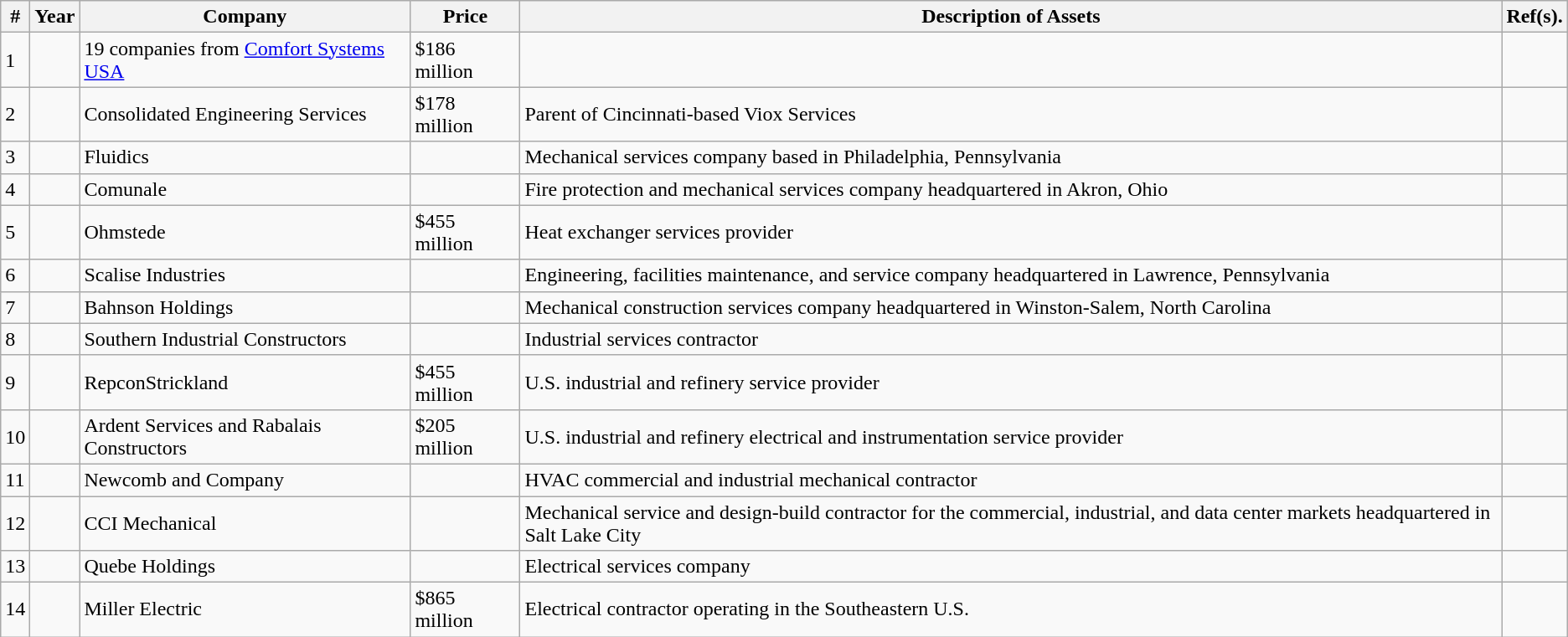<table class="wikitable sortable">
<tr>
<th scope="col">#</th>
<th scope="col">Year</th>
<th scope="col">Company</th>
<th scope="col" style="width:80px;">Price</th>
<th scope="col">Description of Assets</th>
<th scope="col" class="unsortable">Ref(s).</th>
</tr>
<tr>
<td>1</td>
<td></td>
<td>19 companies from <a href='#'>Comfort Systems USA</a></td>
<td>$186 million</td>
<td></td>
<td></td>
</tr>
<tr>
<td>2</td>
<td></td>
<td>Consolidated Engineering Services</td>
<td>$178 million</td>
<td>Parent of Cincinnati-based Viox Services</td>
<td></td>
</tr>
<tr>
<td>3</td>
<td></td>
<td>Fluidics</td>
<td></td>
<td>Mechanical services company based in Philadelphia, Pennsylvania</td>
<td></td>
</tr>
<tr>
<td>4</td>
<td></td>
<td>Comunale</td>
<td></td>
<td>Fire protection and mechanical services company headquartered in Akron, Ohio</td>
<td></td>
</tr>
<tr>
<td>5</td>
<td></td>
<td>Ohmstede</td>
<td>$455 million</td>
<td>Heat exchanger services provider</td>
<td></td>
</tr>
<tr>
<td>6</td>
<td></td>
<td>Scalise Industries</td>
<td></td>
<td>Engineering, facilities maintenance, and service company headquartered in Lawrence, Pennsylvania</td>
<td></td>
</tr>
<tr>
<td>7</td>
<td></td>
<td>Bahnson Holdings</td>
<td></td>
<td>Mechanical construction services company headquartered in Winston-Salem, North Carolina</td>
<td></td>
</tr>
<tr>
<td>8</td>
<td></td>
<td>Southern Industrial Constructors</td>
<td></td>
<td>Industrial services contractor</td>
<td></td>
</tr>
<tr>
<td>9</td>
<td></td>
<td>RepconStrickland</td>
<td>$455 million</td>
<td>U.S. industrial and refinery service provider</td>
<td></td>
</tr>
<tr>
<td>10</td>
<td></td>
<td>Ardent Services and Rabalais Constructors</td>
<td>$205 million</td>
<td>U.S. industrial and refinery electrical and instrumentation service provider</td>
<td></td>
</tr>
<tr>
<td>11</td>
<td></td>
<td>Newcomb and Company</td>
<td></td>
<td>HVAC commercial and industrial mechanical contractor</td>
<td></td>
</tr>
<tr>
<td>12</td>
<td></td>
<td>CCI Mechanical</td>
<td></td>
<td>Mechanical service and design-build contractor for the commercial, industrial, and data center markets headquartered in Salt Lake City</td>
<td></td>
</tr>
<tr>
<td>13</td>
<td></td>
<td>Quebe Holdings</td>
<td></td>
<td>Electrical services company</td>
<td></td>
</tr>
<tr>
<td>14</td>
<td></td>
<td>Miller Electric</td>
<td>$865 million</td>
<td>Electrical contractor operating in the Southeastern U.S.</td>
<td></td>
</tr>
</table>
